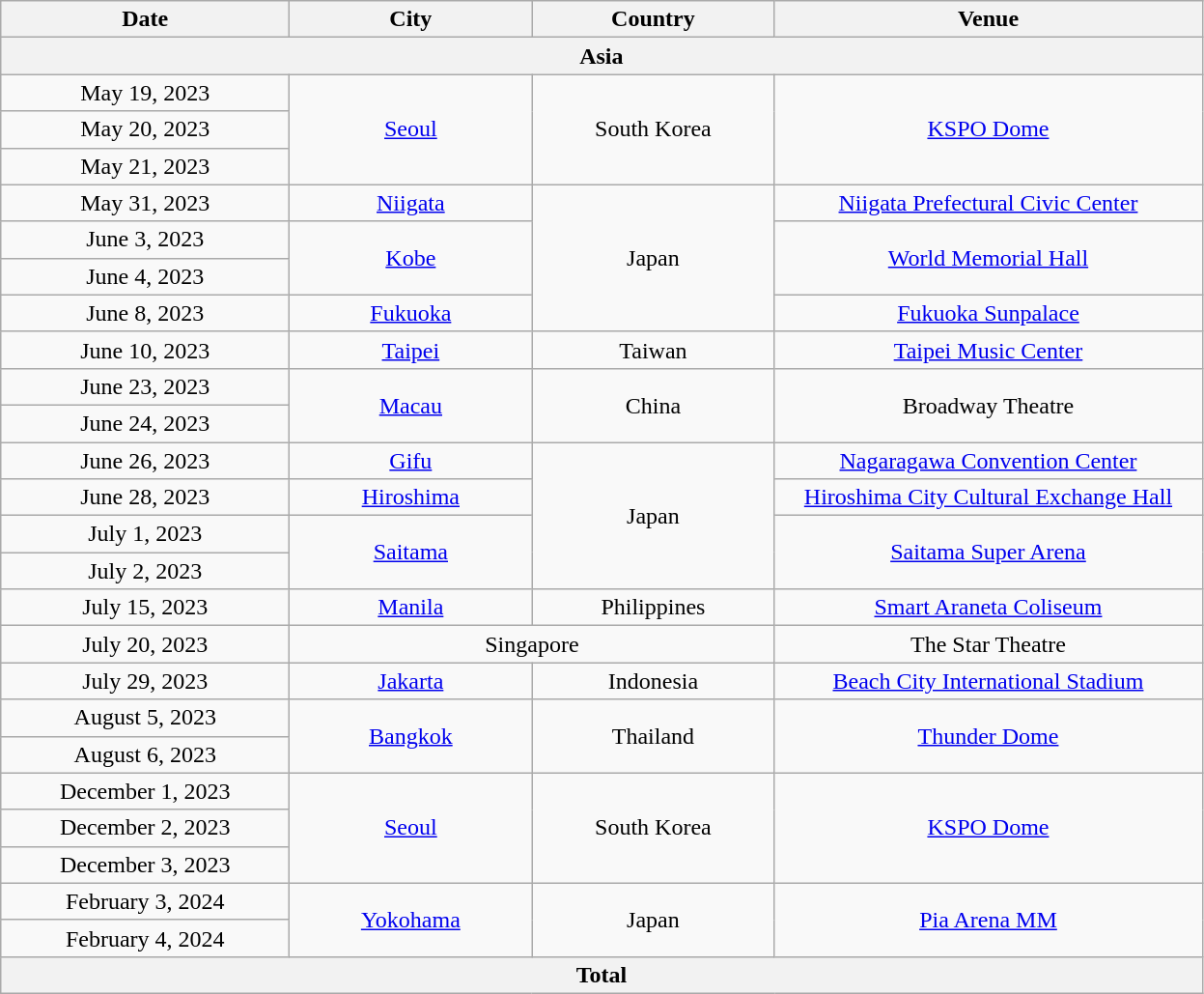<table class="wikitable plainrowheaders" style="text-align:center">
<tr>
<th scope="col" style="width:12em">Date</th>
<th scope="col" style="width:10em">City</th>
<th scope="col" style="width:10em">Country</th>
<th scope="col" style="width:18em">Venue</th>
</tr>
<tr>
<th colspan="4">Asia</th>
</tr>
<tr>
<td>May 19, 2023</td>
<td rowspan="3"><a href='#'>Seoul</a></td>
<td rowspan="3">South Korea</td>
<td rowspan="3"><a href='#'>KSPO Dome</a></td>
</tr>
<tr>
<td>May 20, 2023</td>
</tr>
<tr>
<td>May 21, 2023</td>
</tr>
<tr>
<td>May 31, 2023</td>
<td><a href='#'>Niigata</a></td>
<td rowspan="4">Japan</td>
<td><a href='#'>Niigata Prefectural Civic Center</a></td>
</tr>
<tr>
<td>June 3, 2023</td>
<td rowspan="2"><a href='#'>Kobe</a></td>
<td rowspan="2"><a href='#'>World Memorial Hall</a></td>
</tr>
<tr>
<td>June 4, 2023</td>
</tr>
<tr>
<td>June 8, 2023</td>
<td><a href='#'>Fukuoka</a></td>
<td><a href='#'>Fukuoka Sunpalace</a></td>
</tr>
<tr>
<td>June 10, 2023</td>
<td><a href='#'>Taipei</a></td>
<td>Taiwan</td>
<td><a href='#'>Taipei Music Center</a></td>
</tr>
<tr>
<td>June 23, 2023</td>
<td rowspan="2"><a href='#'>Macau</a></td>
<td rowspan="2">China</td>
<td rowspan="2">Broadway Theatre</td>
</tr>
<tr>
<td>June 24, 2023</td>
</tr>
<tr>
<td>June 26, 2023</td>
<td><a href='#'>Gifu</a></td>
<td rowspan="4">Japan</td>
<td><a href='#'>Nagaragawa Convention Center</a></td>
</tr>
<tr>
<td>June 28, 2023</td>
<td><a href='#'>Hiroshima</a></td>
<td><a href='#'>Hiroshima City Cultural Exchange Hall</a></td>
</tr>
<tr>
<td>July 1, 2023</td>
<td rowspan="2"><a href='#'>Saitama</a></td>
<td rowspan="2"><a href='#'>Saitama Super Arena</a></td>
</tr>
<tr>
<td>July 2, 2023</td>
</tr>
<tr>
<td>July 15, 2023</td>
<td><a href='#'>Manila</a></td>
<td>Philippines</td>
<td><a href='#'>Smart Araneta Coliseum</a></td>
</tr>
<tr>
<td>July 20, 2023</td>
<td colspan="2">Singapore</td>
<td>The Star Theatre</td>
</tr>
<tr>
<td>July 29, 2023</td>
<td><a href='#'>Jakarta</a></td>
<td>Indonesia</td>
<td><a href='#'>Beach City International Stadium</a></td>
</tr>
<tr>
<td>August 5, 2023</td>
<td rowspan="2"><a href='#'>Bangkok</a></td>
<td rowspan="2">Thailand</td>
<td rowspan="2"><a href='#'>Thunder Dome</a></td>
</tr>
<tr>
<td>August 6, 2023</td>
</tr>
<tr>
<td>December 1, 2023</td>
<td rowspan="3"><a href='#'>Seoul</a></td>
<td rowspan="3">South Korea</td>
<td rowspan="3"><a href='#'>KSPO Dome</a></td>
</tr>
<tr>
<td>December 2, 2023</td>
</tr>
<tr>
<td>December 3, 2023</td>
</tr>
<tr>
<td>February 3, 2024</td>
<td rowspan="2"><a href='#'>Yokohama</a></td>
<td rowspan="2">Japan</td>
<td rowspan="2"><a href='#'>Pia Arena MM</a></td>
</tr>
<tr>
<td>February 4, 2024</td>
</tr>
<tr>
<th colspan="4">Total</th>
</tr>
</table>
